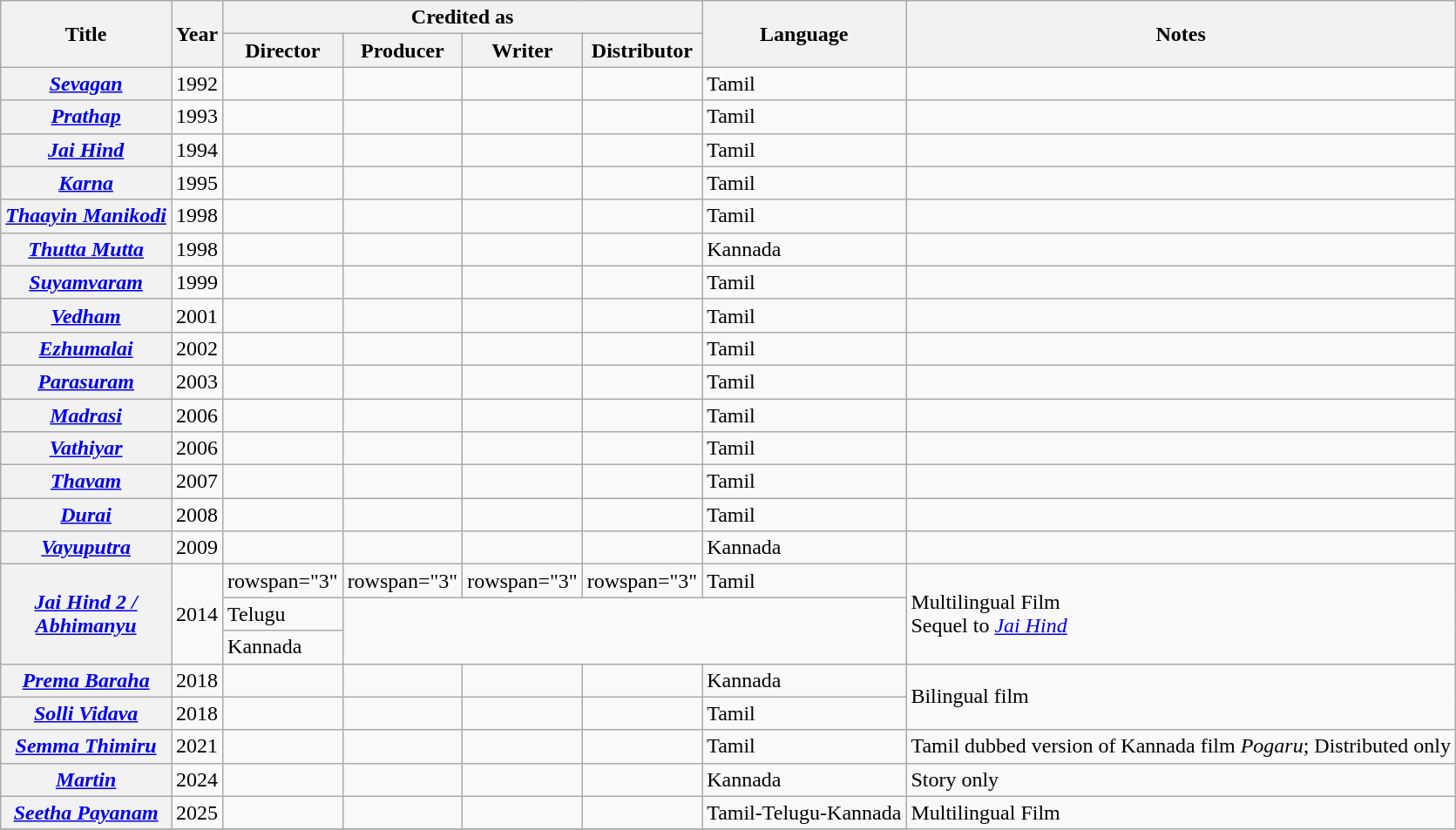<table class="wikitable sortable plainrowheaders">
<tr>
<th rowspan="2">Title</th>
<th rowspan="2">Year</th>
<th colspan="4">Credited as</th>
<th rowspan="2">Language</th>
<th rowspan="2" class="unsortable">Notes</th>
</tr>
<tr>
<th width="65">Director</th>
<th width="65">Producer</th>
<th width="65">Writer</th>
<th width="65">Distributor</th>
</tr>
<tr>
<th scope="row"><em><a href='#'>Sevagan</a></em></th>
<td>1992</td>
<td></td>
<td></td>
<td></td>
<td></td>
<td>Tamil</td>
<td></td>
</tr>
<tr>
<th scope="row"><em><a href='#'>Prathap</a></em></th>
<td>1993</td>
<td></td>
<td></td>
<td></td>
<td></td>
<td>Tamil</td>
<td></td>
</tr>
<tr>
<th scope="row"><em><a href='#'>Jai Hind</a></em></th>
<td>1994</td>
<td></td>
<td></td>
<td></td>
<td></td>
<td>Tamil</td>
<td></td>
</tr>
<tr>
<th scope="row"><em><a href='#'>Karna</a></em></th>
<td>1995</td>
<td></td>
<td></td>
<td></td>
<td></td>
<td>Tamil</td>
<td></td>
</tr>
<tr>
<th scope="row"><em><a href='#'>Thaayin Manikodi</a></em></th>
<td>1998</td>
<td></td>
<td></td>
<td></td>
<td></td>
<td>Tamil</td>
<td></td>
</tr>
<tr>
<th scope="row"><em><a href='#'>Thutta Mutta</a></em></th>
<td>1998</td>
<td></td>
<td></td>
<td></td>
<td></td>
<td>Kannada</td>
<td></td>
</tr>
<tr>
<th scope="row"><em><a href='#'>Suyamvaram</a></em></th>
<td>1999</td>
<td></td>
<td></td>
<td></td>
<td></td>
<td>Tamil</td>
<td></td>
</tr>
<tr>
<th scope="row"><em><a href='#'>Vedham</a></em></th>
<td>2001</td>
<td></td>
<td></td>
<td></td>
<td></td>
<td>Tamil</td>
<td></td>
</tr>
<tr>
<th scope="row"><em><a href='#'>Ezhumalai</a></em></th>
<td>2002</td>
<td></td>
<td></td>
<td></td>
<td></td>
<td>Tamil</td>
<td></td>
</tr>
<tr>
<th scope="row"><em><a href='#'>Parasuram</a></em></th>
<td>2003</td>
<td></td>
<td></td>
<td></td>
<td></td>
<td>Tamil</td>
<td></td>
</tr>
<tr>
<th scope="row"><em><a href='#'>Madrasi</a></em></th>
<td>2006</td>
<td></td>
<td></td>
<td></td>
<td></td>
<td>Tamil</td>
<td></td>
</tr>
<tr>
<th scope="row"><em><a href='#'>Vathiyar</a></em></th>
<td>2006</td>
<td></td>
<td></td>
<td></td>
<td></td>
<td>Tamil</td>
<td></td>
</tr>
<tr>
<th scope="row"><em><a href='#'>Thavam</a></em></th>
<td>2007</td>
<td></td>
<td></td>
<td></td>
<td></td>
<td>Tamil</td>
<td></td>
</tr>
<tr>
<th scope="row"><em><a href='#'>Durai</a></em></th>
<td>2008</td>
<td></td>
<td></td>
<td></td>
<td></td>
<td>Tamil</td>
<td></td>
</tr>
<tr>
<th scope="row"><em><a href='#'>Vayuputra</a></em></th>
<td>2009</td>
<td></td>
<td></td>
<td></td>
<td></td>
<td>Kannada</td>
<td></td>
</tr>
<tr>
<th rowspan="3" scope="row"><em><a href='#'>Jai Hind 2 / <br> Abhimanyu</a></em></th>
<td rowspan="3">2014</td>
<td>rowspan="3" </td>
<td>rowspan="3" </td>
<td>rowspan="3" </td>
<td>rowspan="3" </td>
<td>Tamil</td>
<td rowspan="3">Multilingual Film<br>Sequel to <em><a href='#'>Jai Hind</a></em></td>
</tr>
<tr>
<td>Telugu</td>
</tr>
<tr>
<td>Kannada</td>
</tr>
<tr>
<th scope="row"><em><a href='#'>Prema Baraha</a></em></th>
<td>2018</td>
<td></td>
<td></td>
<td></td>
<td></td>
<td>Kannada</td>
<td rowspan="2">Bilingual film</td>
</tr>
<tr>
<th scope="row"><em><a href='#'>Solli Vidava</a></em></th>
<td>2018</td>
<td></td>
<td></td>
<td></td>
<td></td>
<td>Tamil</td>
</tr>
<tr>
<th scope="row"><em><a href='#'>Semma Thimiru</a></em></th>
<td>2021</td>
<td></td>
<td></td>
<td></td>
<td></td>
<td>Tamil</td>
<td>Tamil dubbed version of Kannada film <em>Pogaru</em>; Distributed only</td>
</tr>
<tr>
<th scope="row"><em><a href='#'>Martin</a></em></th>
<td>2024</td>
<td></td>
<td></td>
<td></td>
<td></td>
<td>Kannada</td>
<td>Story only</td>
</tr>
<tr>
<th scope="row"><em><a href='#'>Seetha Payanam</a></em></th>
<td>2025</td>
<td></td>
<td></td>
<td></td>
<td></td>
<td>Tamil-Telugu-Kannada</td>
<td rowspan="3">Multilingual Film</td>
</tr>
<tr>
</tr>
</table>
